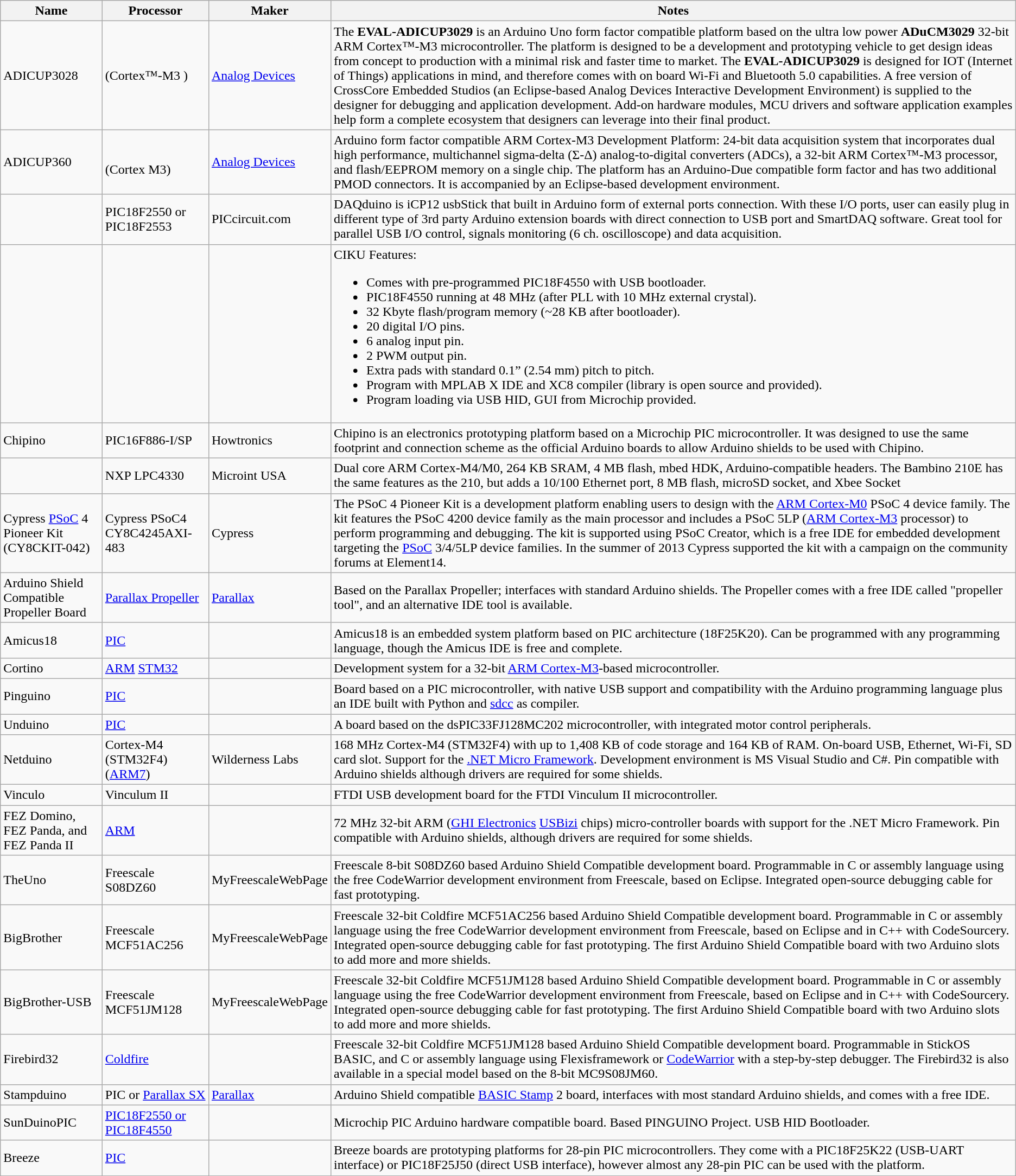<table class="wikitable sortable">
<tr>
<th>Name</th>
<th>Processor</th>
<th>Maker</th>
<th>Notes</th>
</tr>
<tr>
<td>ADICUP3028</td>
<td><strong></strong>   (Cortex™-M3 )</td>
<td><a href='#'>Analog Devices</a></td>
<td>The <strong>EVAL-ADICUP3029</strong> is an Arduino Uno form factor compatible platform based on the ultra low power <strong>ADuCM3029</strong> 32-bit ARM Cortex™-M3 microcontroller.  The platform is designed to be a development and prototyping vehicle to get design ideas from concept to production with a minimal risk and faster time to market.  The <strong>EVAL-ADICUP3029</strong> is designed for IOT (Internet of Things) applications in mind, and therefore comes with on board Wi-Fi and Bluetooth 5.0 capabilities.  A free version of CrossCore Embedded Studios (an Eclipse-based Analog Devices Interactive Development Environment) is supplied to the designer for debugging and application development.  Add-on hardware modules, MCU drivers and software application examples help form a complete ecosystem that designers can leverage into their final product.</td>
</tr>
<tr>
<td>ADICUP360</td>
<td><br>(Cortex M3)</td>
<td><a href='#'>Analog Devices</a></td>
<td>Arduino form factor compatible ARM Cortex-M3 Development Platform: 24-bit data acquisition system that incorporates dual high performance, multichannel sigma-delta (Σ-Δ) analog-to-digital converters (ADCs), a 32-bit ARM Cortex™-M3 processor, and flash/EEPROM memory on a single chip. The platform has an Arduino-Due compatible form factor and has two additional PMOD connectors. It is accompanied by an Eclipse-based development environment.</td>
</tr>
<tr>
<td></td>
<td>PIC18F2550 or<br>PIC18F2553</td>
<td>PICcircuit.com</td>
<td>DAQduino is iCP12 usbStick that built in Arduino form of external ports connection. With these I/O ports, user can easily plug in different type of 3rd party Arduino extension boards with direct connection to USB port and SmartDAQ software. Great tool for parallel USB I/O control, signals monitoring (6 ch. oscilloscope) and data acquisition.</td>
</tr>
<tr>
<td></td>
<td></td>
<td></td>
<td>CIKU Features:<br><ul><li>Comes with pre-programmed PIC18F4550 with USB bootloader.</li><li>PIC18F4550 running at 48 MHz (after PLL with 10 MHz external crystal).</li><li>32 Kbyte flash/program memory (~28 KB after bootloader).</li><li>20 digital I/O pins.</li><li>6 analog input pin.</li><li>2 PWM output pin.</li><li>Extra pads with standard 0.1” (2.54 mm) pitch to pitch.</li><li>Program with MPLAB X IDE and XC8 compiler (library is open source and provided).</li><li>Program loading via USB HID, GUI from Microchip provided.</li></ul></td>
</tr>
<tr>
<td>Chipino</td>
<td>PIC16F886-I/SP</td>
<td>Howtronics</td>
<td>Chipino is an electronics prototyping platform based on a Microchip PIC microcontroller. It was designed to use the same footprint and connection scheme as the official Arduino boards to allow Arduino shields to be used with Chipino.</td>
</tr>
<tr>
<td></td>
<td>NXP LPC4330</td>
<td>Microint USA</td>
<td>Dual core ARM Cortex-M4/M0, 264 KB SRAM, 4 MB flash, mbed HDK, Arduino-compatible headers. The Bambino 210E has the same features as the 210, but adds a 10/100 Ethernet port, 8 MB flash, microSD socket, and Xbee Socket</td>
</tr>
<tr>
<td>Cypress <a href='#'>PSoC</a> 4 Pioneer Kit (CY8CKIT-042)</td>
<td>Cypress PSoC4 CY8C4245AXI-483</td>
<td>Cypress</td>
<td>The PSoC 4 Pioneer Kit is a development platform enabling users to design with the <a href='#'>ARM Cortex-M0</a> PSoC 4 device family. The kit features the PSoC 4200 device family as the main processor and includes a PSoC 5LP (<a href='#'>ARM Cortex-M3</a> processor) to perform programming and debugging. The kit is supported using PSoC Creator, which is a free IDE for embedded development targeting the <a href='#'>PSoC</a> 3/4/5LP device families. In the summer of 2013 Cypress supported the kit with a  campaign on the community forums at Element14.</td>
</tr>
<tr>
<td>Arduino Shield Compatible Propeller Board</td>
<td><a href='#'>Parallax Propeller</a></td>
<td><a href='#'>Parallax</a></td>
<td>Based on the Parallax Propeller; interfaces with standard Arduino shields. The Propeller comes with a free IDE called "propeller tool", and an alternative IDE tool is available.</td>
</tr>
<tr>
<td>Amicus18</td>
<td><a href='#'>PIC</a></td>
<td></td>
<td>Amicus18 is an embedded system platform based on PIC architecture (18F25K20). Can be programmed with any programming language, though the Amicus IDE is free and complete.</td>
</tr>
<tr>
<td>Cortino</td>
<td><a href='#'>ARM</a> <a href='#'>STM32</a></td>
<td></td>
<td>Development system for a 32-bit <a href='#'>ARM Cortex-M3</a>-based microcontroller.</td>
</tr>
<tr>
<td>Pinguino</td>
<td><a href='#'>PIC</a></td>
<td></td>
<td>Board based on a PIC microcontroller, with native USB support and compatibility with the Arduino programming language plus an IDE built with Python and <a href='#'>sdcc</a> as compiler.</td>
</tr>
<tr>
<td>Unduino</td>
<td><a href='#'>PIC</a></td>
<td></td>
<td>A board based on the dsPIC33FJ128MC202 microcontroller, with integrated motor control peripherals.</td>
</tr>
<tr>
<td>Netduino</td>
<td>Cortex-M4 (STM32F4)<br>(<a href='#'>ARM7</a>)</td>
<td>Wilderness Labs</td>
<td>168 MHz Cortex-M4 (STM32F4) with up to 1,408 KB of code storage and 164 KB of RAM. On-board USB, Ethernet, Wi-Fi, SD card slot. Support for the <a href='#'>.NET Micro Framework</a>. Development environment is MS Visual Studio and C#.  Pin compatible with Arduino shields although drivers are required for some shields.</td>
</tr>
<tr>
<td>Vinculo</td>
<td>Vinculum II</td>
<td></td>
<td>FTDI USB development board for the FTDI Vinculum II microcontroller.</td>
</tr>
<tr>
<td>FEZ Domino, FEZ Panda, and FEZ Panda II</td>
<td><a href='#'>ARM</a></td>
<td></td>
<td>72 MHz 32-bit ARM (<a href='#'>GHI Electronics</a> <a href='#'>USBizi</a> chips) micro-controller boards with support for the .NET Micro Framework. Pin compatible with Arduino shields, although drivers are required for some shields.</td>
</tr>
<tr>
<td>TheUno</td>
<td>Freescale S08DZ60</td>
<td>MyFreescaleWebPage</td>
<td> Freescale 8-bit S08DZ60 based Arduino Shield Compatible development board. Programmable in C or assembly language using the free CodeWarrior development environment from Freescale, based on Eclipse. Integrated open-source debugging cable for fast prototyping.</td>
</tr>
<tr>
<td>BigBrother</td>
<td>Freescale MCF51AC256</td>
<td>MyFreescaleWebPage</td>
<td> Freescale 32-bit Coldfire MCF51AC256 based Arduino Shield Compatible development board. Programmable in C or assembly language using the free CodeWarrior development environment from Freescale, based on Eclipse and in C++ with CodeSourcery. Integrated open-source debugging cable for fast prototyping. The first Arduino Shield Compatible board with two Arduino slots to add more and more shields.</td>
</tr>
<tr>
<td>BigBrother-USB</td>
<td>Freescale MCF51JM128</td>
<td>MyFreescaleWebPage</td>
<td> Freescale 32-bit Coldfire MCF51JM128 based Arduino Shield Compatible development board. Programmable in C or assembly language using the free CodeWarrior development environment from Freescale, based on Eclipse and in C++ with CodeSourcery. Integrated open-source debugging cable for fast prototyping. The first Arduino Shield Compatible board with two Arduino slots to add more and more shields.</td>
</tr>
<tr>
<td>Firebird32</td>
<td><a href='#'>Coldfire</a></td>
<td></td>
<td>Freescale 32-bit Coldfire MCF51JM128 based Arduino Shield Compatible development board. Programmable in StickOS BASIC, and C or assembly language using Flexisframework or <a href='#'>CodeWarrior</a> with a step-by-step debugger. The Firebird32 is also available in a special model based on the 8-bit MC9S08JM60.</td>
</tr>
<tr>
<td>Stampduino</td>
<td>PIC or <a href='#'>Parallax SX</a></td>
<td><a href='#'>Parallax</a></td>
<td>Arduino Shield compatible <a href='#'>BASIC Stamp</a> 2 board, interfaces with most standard Arduino shields, and comes with a free IDE.</td>
</tr>
<tr>
<td>SunDuinoPIC</td>
<td><a href='#'>PIC18F2550 or PIC18F4550</a></td>
<td></td>
<td>Microchip PIC Arduino hardware compatible board. Based PINGUINO Project. USB HID Bootloader.</td>
</tr>
<tr>
<td>Breeze</td>
<td><a href='#'>PIC</a></td>
<td></td>
<td>Breeze boards are prototyping platforms for 28-pin PIC microcontrollers. They come with a PIC18F25K22 (USB-UART interface) or PIC18F25J50 (direct USB interface), however almost any 28-pin PIC can be used with the platform.</td>
</tr>
</table>
